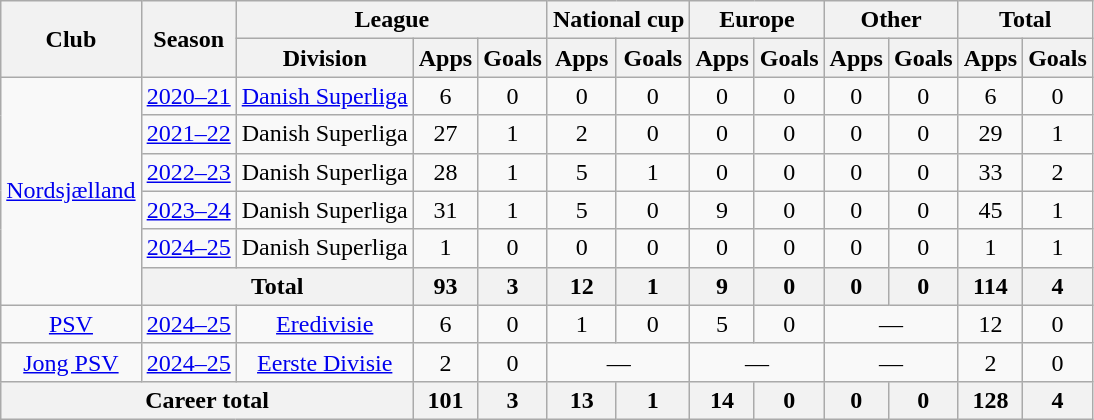<table class="wikitable" style="text-align:center">
<tr>
<th rowspan="2">Club</th>
<th rowspan="2">Season</th>
<th colspan="3">League</th>
<th colspan="2">National cup</th>
<th colspan="2">Europe</th>
<th colspan="2">Other</th>
<th colspan="2">Total</th>
</tr>
<tr>
<th>Division</th>
<th>Apps</th>
<th>Goals</th>
<th>Apps</th>
<th>Goals</th>
<th>Apps</th>
<th>Goals</th>
<th>Apps</th>
<th>Goals</th>
<th>Apps</th>
<th>Goals</th>
</tr>
<tr>
<td rowspan="6"><a href='#'>Nordsjælland</a></td>
<td><a href='#'>2020–21</a></td>
<td><a href='#'>Danish Superliga</a></td>
<td>6</td>
<td>0</td>
<td>0</td>
<td>0</td>
<td>0</td>
<td>0</td>
<td>0</td>
<td>0</td>
<td>6</td>
<td>0</td>
</tr>
<tr>
<td><a href='#'>2021–22</a></td>
<td>Danish Superliga</td>
<td>27</td>
<td>1</td>
<td>2</td>
<td>0</td>
<td>0</td>
<td>0</td>
<td>0</td>
<td>0</td>
<td>29</td>
<td>1</td>
</tr>
<tr>
<td><a href='#'>2022–23</a></td>
<td>Danish Superliga</td>
<td>28</td>
<td>1</td>
<td>5</td>
<td>1</td>
<td>0</td>
<td>0</td>
<td>0</td>
<td>0</td>
<td>33</td>
<td>2</td>
</tr>
<tr>
<td><a href='#'>2023–24</a></td>
<td>Danish Superliga</td>
<td>31</td>
<td>1</td>
<td>5</td>
<td>0</td>
<td>9</td>
<td>0</td>
<td>0</td>
<td>0</td>
<td>45</td>
<td>1</td>
</tr>
<tr>
<td><a href='#'>2024–25</a></td>
<td>Danish Superliga</td>
<td>1</td>
<td>0</td>
<td>0</td>
<td>0</td>
<td>0</td>
<td>0</td>
<td>0</td>
<td>0</td>
<td>1</td>
<td>1</td>
</tr>
<tr>
<th colspan="2">Total</th>
<th>93</th>
<th>3</th>
<th>12</th>
<th>1</th>
<th>9</th>
<th>0</th>
<th>0</th>
<th>0</th>
<th>114</th>
<th>4</th>
</tr>
<tr>
<td><a href='#'>PSV</a></td>
<td><a href='#'>2024–25</a></td>
<td><a href='#'>Eredivisie</a></td>
<td>6</td>
<td>0</td>
<td>1</td>
<td>0</td>
<td>5</td>
<td>0</td>
<td colspan="2">—</td>
<td>12</td>
<td>0</td>
</tr>
<tr>
<td><a href='#'>Jong PSV</a></td>
<td><a href='#'>2024–25</a></td>
<td><a href='#'>Eerste Divisie</a></td>
<td>2</td>
<td>0</td>
<td colspan="2">—</td>
<td colspan="2">—</td>
<td colspan="2">—</td>
<td>2</td>
<td>0</td>
</tr>
<tr>
<th colspan="3">Career total</th>
<th>101</th>
<th>3</th>
<th>13</th>
<th>1</th>
<th>14</th>
<th>0</th>
<th>0</th>
<th>0</th>
<th>128</th>
<th>4</th>
</tr>
</table>
